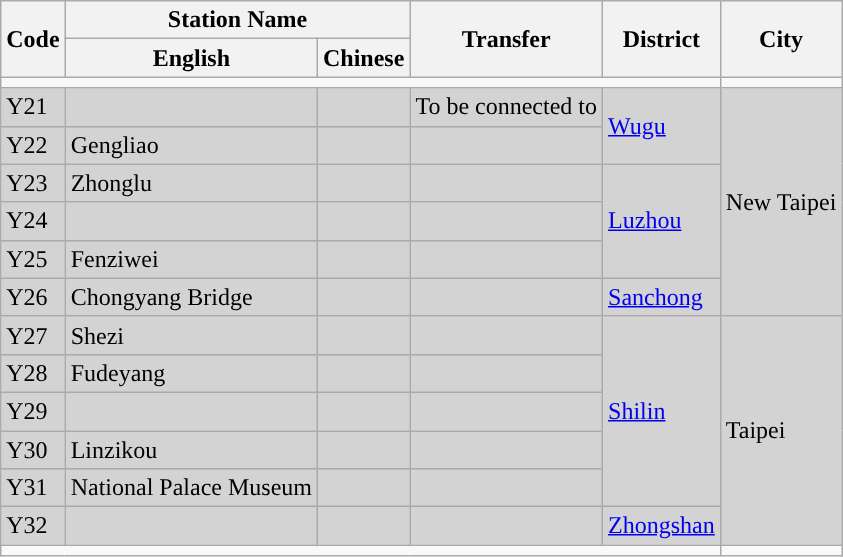<table class="wikitable">
<tr>
<th rowspan="2">Code</th>
<th colspan="2">Station Name</th>
<th rowspan="2">Transfer</th>
<th rowspan="2">District</th>
<th rowspan="2"><strong>City</strong></th>
</tr>
<tr>
<th>English</th>
<th>Chinese</th>
</tr>
<tr>
<td colspan = "5"></td>
</tr>
<tr bgcolor = "lightgrey">
<td>Y21</td>
<td></td>
<td></td>
<td>To be connected to </td>
<td rowspan="2"><a href='#'>Wugu</a></td>
<td rowspan="6">New Taipei</td>
</tr>
<tr bgcolor = "lightgrey">
<td>Y22</td>
<td>Gengliao</td>
<td></td>
<td></td>
</tr>
<tr bgcolor = "lightgrey">
<td>Y23</td>
<td>Zhonglu</td>
<td></td>
<td></td>
<td rowspan="3"><a href='#'>Luzhou</a></td>
</tr>
<tr bgcolor = "lightgrey">
<td>Y24</td>
<td></td>
<td></td>
<td></td>
</tr>
<tr bgcolor = "lightgrey">
<td>Y25</td>
<td>Fenziwei</td>
<td></td>
<td></td>
</tr>
<tr bgcolor = "lightgrey">
<td>Y26</td>
<td>Chongyang Bridge</td>
<td></td>
<td></td>
<td><a href='#'>Sanchong</a></td>
</tr>
<tr bgcolor = "lightgrey">
<td>Y27</td>
<td>Shezi</td>
<td></td>
<td></td>
<td rowspan="5"><a href='#'>Shilin</a></td>
<td rowspan="6">Taipei</td>
</tr>
<tr bgcolor = "lightgrey">
<td>Y28</td>
<td>Fudeyang</td>
<td></td>
<td></td>
</tr>
<tr bgcolor = "lightgrey">
<td>Y29</td>
<td></td>
<td></td>
<td></td>
</tr>
<tr bgcolor = "lightgrey">
<td>Y30</td>
<td>Linzikou</td>
<td></td>
<td></td>
</tr>
<tr bgcolor = "lightgrey">
<td>Y31</td>
<td>National Palace Museum</td>
<td></td>
<td></td>
</tr>
<tr bgcolor = "lightgrey">
<td>Y32</td>
<td></td>
<td></td>
<td></td>
<td><a href='#'>Zhongshan</a></td>
</tr>
<tr>
<td colspan = "5"></td>
</tr>
</table>
